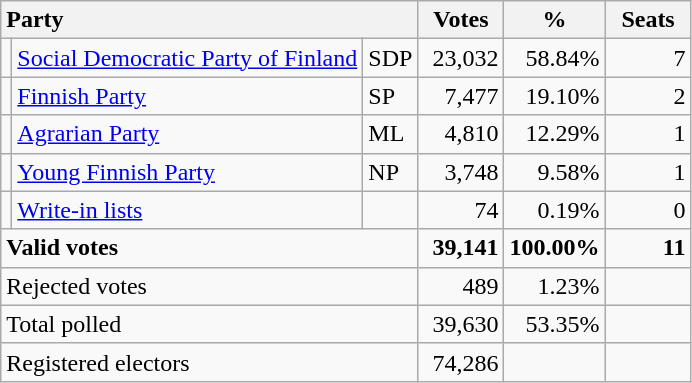<table class="wikitable" border="1" style="text-align:right;">
<tr>
<th style="text-align:left;" colspan=3>Party</th>
<th align=center width="50">Votes</th>
<th align=center width="50">%</th>
<th align=center width="50">Seats</th>
</tr>
<tr>
<td></td>
<td align=left style="white-space: nowrap;"><a href='#'>Social Democratic Party of Finland</a></td>
<td align=left>SDP</td>
<td>23,032</td>
<td>58.84%</td>
<td>7</td>
</tr>
<tr>
<td></td>
<td align=left><a href='#'>Finnish Party</a></td>
<td align=left>SP</td>
<td>7,477</td>
<td>19.10%</td>
<td>2</td>
</tr>
<tr>
<td></td>
<td align=left><a href='#'>Agrarian Party</a></td>
<td align=left>ML</td>
<td>4,810</td>
<td>12.29%</td>
<td>1</td>
</tr>
<tr>
<td></td>
<td align=left><a href='#'>Young Finnish Party</a></td>
<td align=left>NP</td>
<td>3,748</td>
<td>9.58%</td>
<td>1</td>
</tr>
<tr>
<td></td>
<td align=left><a href='#'>Write-in lists</a></td>
<td align=left></td>
<td>74</td>
<td>0.19%</td>
<td>0</td>
</tr>
<tr style="font-weight:bold">
<td align=left colspan=3>Valid votes</td>
<td>39,141</td>
<td>100.00%</td>
<td>11</td>
</tr>
<tr>
<td align=left colspan=3>Rejected votes</td>
<td>489</td>
<td>1.23%</td>
<td></td>
</tr>
<tr>
<td align=left colspan=3>Total polled</td>
<td>39,630</td>
<td>53.35%</td>
<td></td>
</tr>
<tr>
<td align=left colspan=3>Registered electors</td>
<td>74,286</td>
<td></td>
<td></td>
</tr>
</table>
